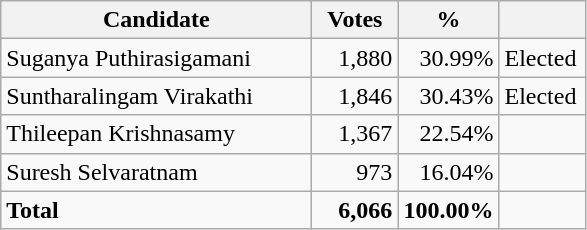<table class="wikitable" border="1" style="text-align:right;">
<tr>
<th align=left width="200">Candidate</th>
<th align=left width="50">Votes</th>
<th align=left width="40">%</th>
<th align=left width="50"></th>
</tr>
<tr>
<td align=left>Suganya Puthirasigamani</td>
<td>1,880</td>
<td>30.99%</td>
<td align=left>Elected</td>
</tr>
<tr>
<td align=left>Suntharalingam Virakathi</td>
<td>1,846</td>
<td>30.43%</td>
<td align=left>Elected</td>
</tr>
<tr>
<td align=left>Thileepan Krishnasamy</td>
<td>1,367</td>
<td>22.54%</td>
<td></td>
</tr>
<tr>
<td align=left>Suresh Selvaratnam</td>
<td>973</td>
<td>16.04%</td>
<td></td>
</tr>
<tr>
<td align=left><strong>Total</strong></td>
<td><strong>6,066</strong></td>
<td><strong>100.00%</strong></td>
<td></td>
</tr>
</table>
